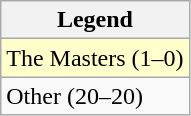<table class="wikitable">
<tr>
<th>Legend</th>
</tr>
<tr bgcolor="ffffcc">
<td>The Masters (1–0)</td>
</tr>
<tr>
<td>Other (20–20)</td>
</tr>
</table>
